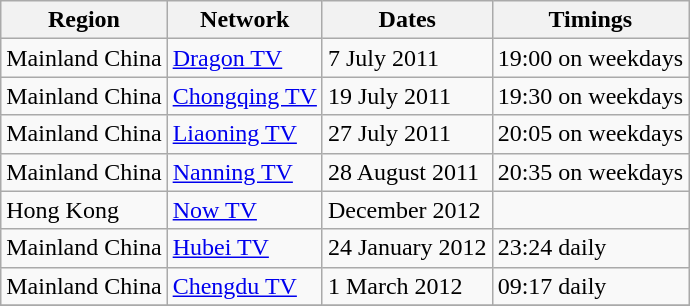<table class="wikitable">
<tr>
<th>Region</th>
<th>Network</th>
<th>Dates</th>
<th>Timings</th>
</tr>
<tr>
<td>Mainland China</td>
<td><a href='#'>Dragon TV</a></td>
<td>7 July 2011</td>
<td>19:00 on weekdays</td>
</tr>
<tr>
<td>Mainland China</td>
<td><a href='#'>Chongqing TV</a></td>
<td>19 July 2011</td>
<td>19:30 on weekdays</td>
</tr>
<tr>
<td>Mainland China</td>
<td><a href='#'>Liaoning TV</a></td>
<td>27 July 2011</td>
<td>20:05 on weekdays</td>
</tr>
<tr>
<td>Mainland China</td>
<td><a href='#'>Nanning TV</a></td>
<td>28 August 2011</td>
<td>20:35 on weekdays</td>
</tr>
<tr>
<td>Hong Kong</td>
<td><a href='#'>Now TV</a></td>
<td>December 2012</td>
<td></td>
</tr>
<tr>
<td>Mainland China</td>
<td><a href='#'>Hubei TV</a></td>
<td>24 January 2012</td>
<td>23:24 daily</td>
</tr>
<tr>
<td>Mainland China</td>
<td><a href='#'>Chengdu TV</a></td>
<td>1 March 2012</td>
<td>09:17 daily</td>
</tr>
<tr>
</tr>
</table>
